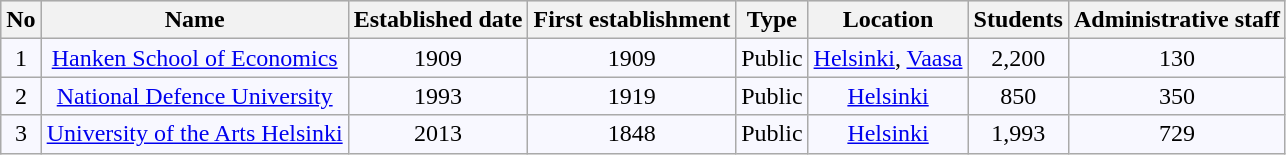<table class = "wikitable sortable">
<tr ---- align="center" valign="center" bgcolor="#dddddd">
<th>No</th>
<th>Name</th>
<th>Established date</th>
<th>First establishment</th>
<th>Type</th>
<th>Location</th>
<th>Students</th>
<th>Administrative staff</th>
</tr>
<tr ---- align="center" valign="center" bgcolor="#F8F8FF">
<td>1</td>
<td><a href='#'>Hanken School of Economics</a></td>
<td>1909</td>
<td>1909</td>
<td>Public</td>
<td><a href='#'>Helsinki</a>, <a href='#'>Vaasa</a></td>
<td>2,200</td>
<td>130</td>
</tr>
<tr ---- align="center" valign="center" bgcolor="#F8F8FF">
<td>2</td>
<td><a href='#'>National Defence University</a></td>
<td>1993</td>
<td>1919</td>
<td>Public</td>
<td><a href='#'>Helsinki</a></td>
<td>850</td>
<td>350</td>
</tr>
<tr ---- align="center" valign="center" bgcolor="#F8F8FF">
<td>3</td>
<td><a href='#'>University of the Arts Helsinki</a></td>
<td>2013</td>
<td>1848</td>
<td>Public</td>
<td><a href='#'>Helsinki</a></td>
<td>1,993</td>
<td>729</td>
</tr>
</table>
